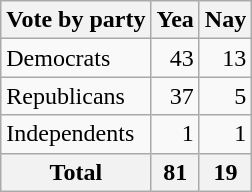<table class=wikitable>
<tr>
<th>Vote by party</th>
<th>Yea</th>
<th>Nay</th>
</tr>
<tr>
<td>Democrats</td>
<td align="right">43</td>
<td align="right">13</td>
</tr>
<tr>
<td>Republicans</td>
<td align="right">37</td>
<td align="right">5</td>
</tr>
<tr>
<td>Independents</td>
<td align="right">1</td>
<td align="right">1</td>
</tr>
<tr>
<th>Total</th>
<th align="right">81</th>
<th align="right">19</th>
</tr>
</table>
